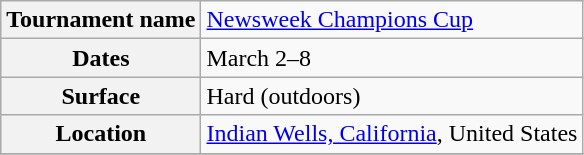<table class="wikitable">
<tr>
<th>Tournament name</th>
<td><a href='#'>Newsweek Champions Cup</a></td>
</tr>
<tr>
<th>Dates</th>
<td>March 2–8</td>
</tr>
<tr>
<th>Surface</th>
<td>Hard (outdoors)</td>
</tr>
<tr>
<th>Location</th>
<td><a href='#'>Indian Wells, California</a>, United States</td>
</tr>
<tr>
</tr>
</table>
